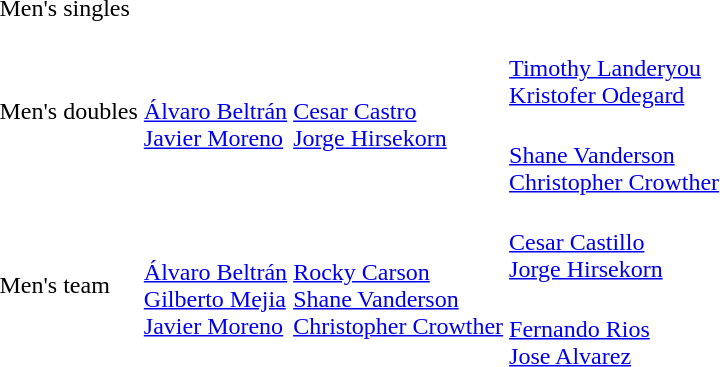<table>
<tr>
<td rowspan=2>Men's singles <br></td>
<td rowspan=2></td>
<td rowspan=2></td>
<td></td>
</tr>
<tr>
<td></td>
</tr>
<tr>
<td rowspan=2>Men's doubles <br></td>
<td rowspan=2><br><a href='#'>Álvaro Beltrán</a><br> <a href='#'>Javier Moreno</a></td>
<td rowspan=2><br><a href='#'>Cesar Castro</a><br><a href='#'>Jorge Hirsekorn</a></td>
<td><br><a href='#'>Timothy Landeryou</a><br><a href='#'>Kristofer Odegard</a></td>
</tr>
<tr>
<td><br><a href='#'>Shane Vanderson</a><br><a href='#'>Christopher Crowther</a></td>
</tr>
<tr>
<td rowspan=2>Men's team <br></td>
<td rowspan=2><br><a href='#'>Álvaro Beltrán</a><br><a href='#'>Gilberto Mejia</a><br> <a href='#'>Javier Moreno</a></td>
<td rowspan=2><br><a href='#'>Rocky Carson</a><br><a href='#'>Shane Vanderson</a><br><a href='#'>Christopher Crowther</a></td>
<td><br><a href='#'>Cesar Castillo</a><br><a href='#'>Jorge Hirsekorn</a></td>
</tr>
<tr>
<td><br><a href='#'>Fernando Rios</a><br><a href='#'>Jose Alvarez</a></td>
</tr>
</table>
